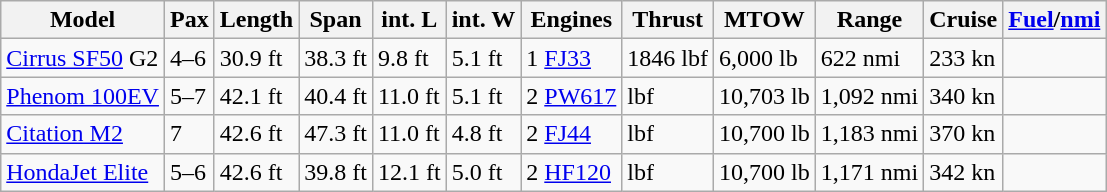<table class="wikitable sortable">
<tr>
<th>Model</th>
<th>Pax</th>
<th>Length</th>
<th>Span</th>
<th>int. L</th>
<th>int. W</th>
<th>Engines</th>
<th>Thrust</th>
<th>MTOW</th>
<th>Range</th>
<th>Cruise</th>
<th><a href='#'>Fuel</a>/<a href='#'>nmi</a></th>
</tr>
<tr>
<td><a href='#'>Cirrus SF50</a> G2 </td>
<td>4–6</td>
<td>30.9 ft</td>
<td>38.3 ft</td>
<td>9.8 ft</td>
<td>5.1 ft</td>
<td>1 <a href='#'>FJ33</a></td>
<td>1846 lbf</td>
<td>6,000 lb</td>
<td>622 nmi</td>
<td>233 kn</td>
<td></td>
</tr>
<tr>
<td><a href='#'>Phenom 100EV</a> </td>
<td>5–7</td>
<td>42.1 ft</td>
<td>40.4 ft</td>
<td>11.0 ft</td>
<td>5.1 ft</td>
<td>2 <a href='#'>PW617</a></td>
<td> lbf</td>
<td>10,703 lb</td>
<td>1,092 nmi</td>
<td>340 kn</td>
<td></td>
</tr>
<tr>
<td><a href='#'>Citation M2</a> </td>
<td>7</td>
<td>42.6 ft</td>
<td>47.3 ft</td>
<td>11.0 ft</td>
<td>4.8 ft</td>
<td>2 <a href='#'>FJ44</a></td>
<td> lbf</td>
<td>10,700 lb</td>
<td>1,183 nmi</td>
<td>370 kn</td>
<td></td>
</tr>
<tr>
<td><a href='#'>HondaJet Elite</a> </td>
<td>5–6</td>
<td>42.6 ft</td>
<td>39.8 ft</td>
<td>12.1 ft</td>
<td>5.0 ft</td>
<td>2 <a href='#'>HF120</a></td>
<td> lbf</td>
<td>10,700 lb</td>
<td>1,171 nmi</td>
<td>342 kn</td>
<td></td>
</tr>
</table>
